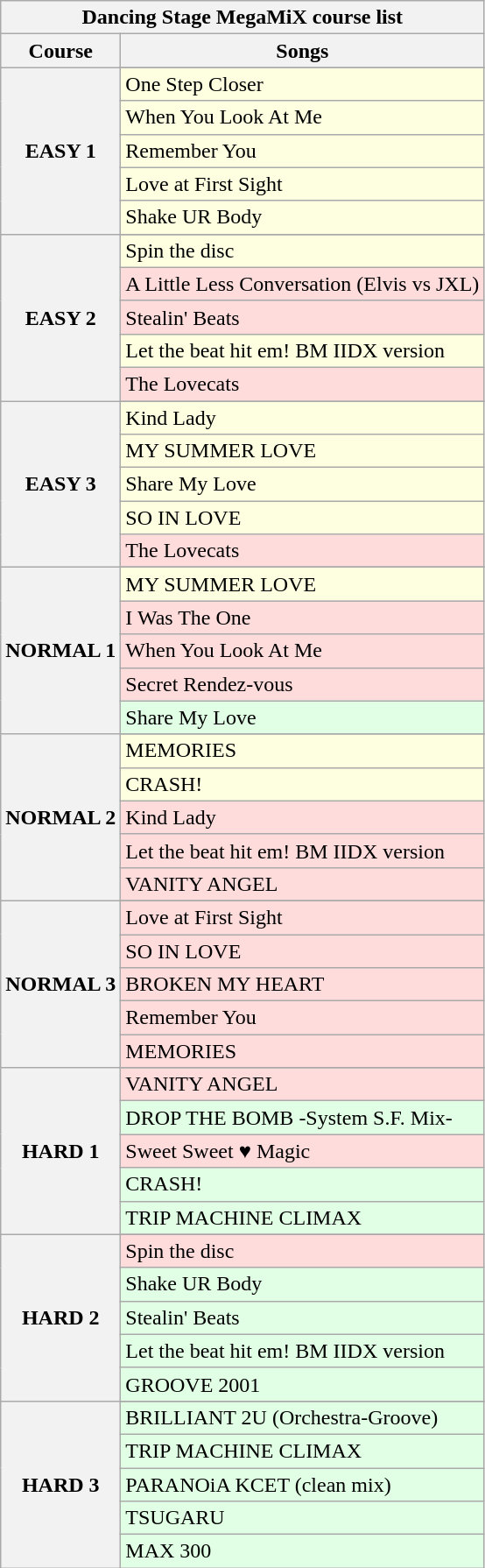<table class="wikitable collapsible collapsed">
<tr>
<th colspan="2">Dancing Stage MegaMiX course list</th>
</tr>
<tr>
<th>Course</th>
<th>Songs</th>
</tr>
<tr>
<th rowspan="6">EASY 1</th>
</tr>
<tr style="background:#FDFFE0;">
<td>One Step Closer</td>
</tr>
<tr style="background:#FDFFE0;">
<td>When You Look At Me</td>
</tr>
<tr style="background:#FDFFE0;">
<td>Remember You</td>
</tr>
<tr style="background:#FDFFE0;">
<td>Love at First Sight</td>
</tr>
<tr style="background:#FDFFE0;">
<td>Shake UR Body</td>
</tr>
<tr>
<th rowspan="6">EASY 2</th>
</tr>
<tr style="background:#FDFFE0;">
<td>Spin the disc</td>
</tr>
<tr style="background:#FFDCDC;">
<td>A Little Less Conversation (Elvis vs JXL)</td>
</tr>
<tr style="background:#FFDCDC;">
<td>Stealin' Beats</td>
</tr>
<tr style="background:#FDFFE0;">
<td>Let the beat hit em! BM IIDX version</td>
</tr>
<tr style="background:#FFDCDC;">
<td>The Lovecats</td>
</tr>
<tr>
<th rowspan="6">EASY 3</th>
</tr>
<tr style="background:#FDFFE0;">
<td>Kind Lady</td>
</tr>
<tr style="background:#FDFFE0;">
<td>MY SUMMER LOVE</td>
</tr>
<tr style="background:#FDFFE0;">
<td>Share My Love</td>
</tr>
<tr style="background:#FDFFE0;">
<td>SO IN LOVE</td>
</tr>
<tr style="background:#FFDCDC;">
<td>The Lovecats</td>
</tr>
<tr>
<th rowspan="6">NORMAL 1</th>
</tr>
<tr style="background:#FDFFE0;">
<td>MY SUMMER LOVE</td>
</tr>
<tr style="background:#FFDCDC;">
<td>I Was The One</td>
</tr>
<tr style="background:#FFDCDC;">
<td>When You Look At Me</td>
</tr>
<tr style="background:#FFDCDC;">
<td>Secret Rendez-vous</td>
</tr>
<tr style="background:#E1FFE4;">
<td>Share My Love</td>
</tr>
<tr>
<th rowspan="6">NORMAL 2</th>
</tr>
<tr style="background:#FDFFE0;">
<td>MEMORIES</td>
</tr>
<tr style="background:#FDFFE0;">
<td>CRASH!</td>
</tr>
<tr style="background:#FFDCDC;">
<td>Kind Lady</td>
</tr>
<tr style="background:#FFDCDC;">
<td>Let the beat hit em! BM IIDX version</td>
</tr>
<tr style="background:#FFDCDC;">
<td>VANITY ANGEL</td>
</tr>
<tr>
<th rowspan="6">NORMAL 3</th>
</tr>
<tr style="background:#FFDCDC;">
<td>Love at First Sight</td>
</tr>
<tr style="background:#FFDCDC;">
<td>SO IN LOVE</td>
</tr>
<tr style="background:#FFDCDC;">
<td>BROKEN MY HEART</td>
</tr>
<tr style="background:#FFDCDC;">
<td>Remember You</td>
</tr>
<tr style="background:#FFDCDC;">
<td>MEMORIES</td>
</tr>
<tr>
<th rowspan="6">HARD 1</th>
</tr>
<tr style="background:#FFDCDC;">
<td>VANITY ANGEL</td>
</tr>
<tr style="background:#E1FFE4;">
<td>DROP THE BOMB -System S.F. Mix-</td>
</tr>
<tr style="background:#FFDCDC;">
<td>Sweet Sweet ♥ Magic</td>
</tr>
<tr style="background:#E1FFE4;">
<td>CRASH!</td>
</tr>
<tr style="background:#E1FFE4;">
<td>TRIP MACHINE CLIMAX</td>
</tr>
<tr>
<th rowspan="6">HARD 2</th>
</tr>
<tr style="background:#FFDCDC;">
<td>Spin the disc</td>
</tr>
<tr style="background:#E1FFE4;">
<td>Shake UR Body</td>
</tr>
<tr style="background:#E1FFE4;">
<td>Stealin' Beats</td>
</tr>
<tr style="background:#E1FFE4;">
<td>Let the beat hit em! BM IIDX version</td>
</tr>
<tr style="background:#E1FFE4;">
<td>GROOVE 2001</td>
</tr>
<tr>
<th rowspan="6">HARD 3</th>
</tr>
<tr style="background:#E1FFE4;">
<td>BRILLIANT 2U (Orchestra-Groove)</td>
</tr>
<tr style="background:#E1FFE4;">
<td>TRIP MACHINE CLIMAX</td>
</tr>
<tr style="background:#E1FFE4;">
<td>PARANOiA KCET (clean mix)</td>
</tr>
<tr style="background:#E1FFE4;">
<td>TSUGARU</td>
</tr>
<tr style="background:#E1FFE4;">
<td>MAX 300</td>
</tr>
</table>
